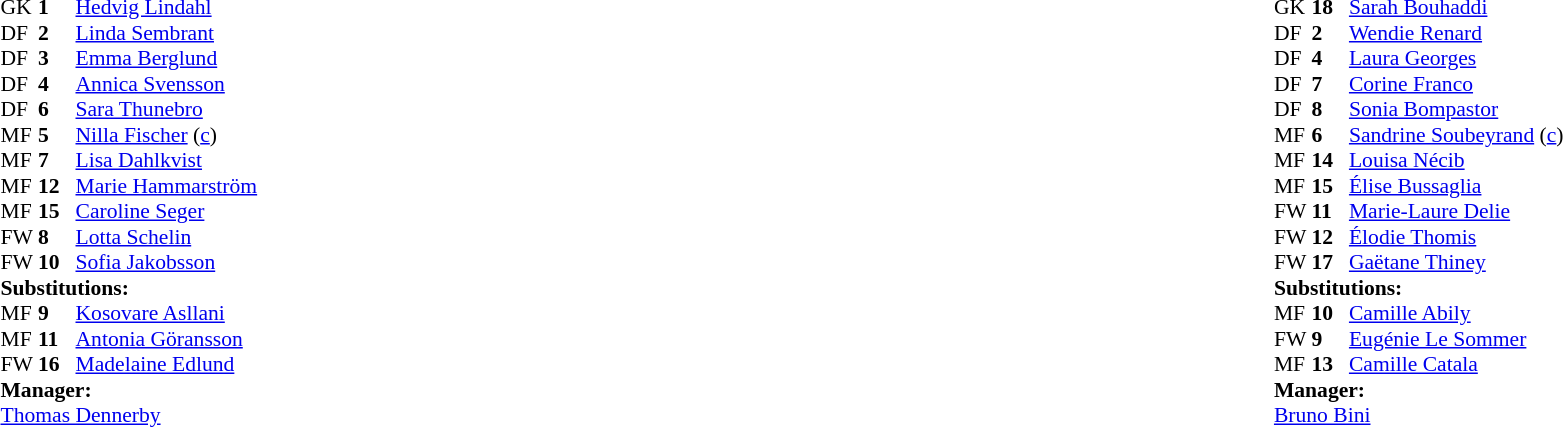<table width="100%">
<tr>
<td valign="top" width="50%"><br><table style="font-size: 90%" cellspacing="0" cellpadding="0">
<tr>
<th width="25"></th>
<th width="25"></th>
</tr>
<tr>
<td>GK</td>
<td><strong>1</strong></td>
<td><a href='#'>Hedvig Lindahl</a></td>
</tr>
<tr>
<td>DF</td>
<td><strong>2</strong></td>
<td><a href='#'>Linda Sembrant</a></td>
</tr>
<tr>
<td>DF</td>
<td><strong>3</strong></td>
<td><a href='#'>Emma Berglund</a></td>
</tr>
<tr>
<td>DF</td>
<td><strong>4</strong></td>
<td><a href='#'>Annica Svensson</a></td>
<td></td>
<td></td>
</tr>
<tr>
<td>DF</td>
<td><strong>6</strong></td>
<td><a href='#'>Sara Thunebro</a></td>
</tr>
<tr>
<td>MF</td>
<td><strong>5</strong></td>
<td><a href='#'>Nilla Fischer</a> (<a href='#'>c</a>)</td>
</tr>
<tr>
<td>MF</td>
<td><strong>7</strong></td>
<td><a href='#'>Lisa Dahlkvist</a></td>
</tr>
<tr>
<td>MF</td>
<td><strong>12</strong></td>
<td><a href='#'>Marie Hammarström</a></td>
<td></td>
<td></td>
</tr>
<tr>
<td>MF</td>
<td><strong>15</strong></td>
<td><a href='#'>Caroline Seger</a></td>
</tr>
<tr>
<td>FW</td>
<td><strong>8</strong></td>
<td><a href='#'>Lotta Schelin</a></td>
</tr>
<tr>
<td>FW</td>
<td><strong>10</strong></td>
<td><a href='#'>Sofia Jakobsson</a></td>
<td></td>
<td></td>
</tr>
<tr>
<td colspan=3><strong>Substitutions:</strong></td>
</tr>
<tr>
<td>MF</td>
<td><strong>9</strong></td>
<td><a href='#'>Kosovare Asllani</a></td>
<td></td>
<td></td>
</tr>
<tr>
<td>MF</td>
<td><strong>11</strong></td>
<td><a href='#'>Antonia Göransson</a></td>
<td></td>
<td></td>
</tr>
<tr>
<td>FW</td>
<td><strong>16</strong></td>
<td><a href='#'>Madelaine Edlund</a></td>
<td></td>
<td></td>
</tr>
<tr>
<td colspan=3><strong>Manager:</strong></td>
</tr>
<tr>
<td colspan=3><a href='#'>Thomas Dennerby</a></td>
</tr>
</table>
</td>
<td valign="top"></td>
<td valign="top" width="50%"><br><table style="font-size: 90%" cellspacing="0" cellpadding="0" align="center">
<tr>
<th width=25></th>
<th width=25></th>
</tr>
<tr>
<td>GK</td>
<td><strong>18</strong></td>
<td><a href='#'>Sarah Bouhaddi</a></td>
</tr>
<tr>
<td>DF</td>
<td><strong>2</strong></td>
<td><a href='#'>Wendie Renard</a></td>
</tr>
<tr>
<td>DF</td>
<td><strong>4</strong></td>
<td><a href='#'>Laura Georges</a></td>
</tr>
<tr>
<td>DF</td>
<td><strong>7</strong></td>
<td><a href='#'>Corine Franco</a></td>
<td></td>
</tr>
<tr>
<td>DF</td>
<td><strong>8</strong></td>
<td><a href='#'>Sonia Bompastor</a></td>
</tr>
<tr>
<td>MF</td>
<td><strong>6</strong></td>
<td><a href='#'>Sandrine Soubeyrand</a> (<a href='#'>c</a>)</td>
<td></td>
<td></td>
</tr>
<tr>
<td>MF</td>
<td><strong>14</strong></td>
<td><a href='#'>Louisa Nécib</a></td>
</tr>
<tr>
<td>MF</td>
<td><strong>15</strong></td>
<td><a href='#'>Élise Bussaglia</a></td>
</tr>
<tr>
<td>FW</td>
<td><strong>11</strong></td>
<td><a href='#'>Marie-Laure Delie</a></td>
</tr>
<tr>
<td>FW</td>
<td><strong>12</strong></td>
<td><a href='#'>Élodie Thomis</a></td>
<td></td>
<td></td>
</tr>
<tr>
<td>FW</td>
<td><strong>17</strong></td>
<td><a href='#'>Gaëtane Thiney</a></td>
<td></td>
<td></td>
</tr>
<tr>
<td colspan=3><strong>Substitutions:</strong></td>
</tr>
<tr>
<td>MF</td>
<td><strong>10</strong></td>
<td><a href='#'>Camille Abily</a></td>
<td></td>
<td></td>
</tr>
<tr>
<td>FW</td>
<td><strong>9</strong></td>
<td><a href='#'>Eugénie Le Sommer</a></td>
<td></td>
<td></td>
</tr>
<tr>
<td>MF</td>
<td><strong>13</strong></td>
<td><a href='#'>Camille Catala</a></td>
<td></td>
<td></td>
</tr>
<tr>
<td colspan=3><strong>Manager:</strong></td>
</tr>
<tr>
<td colspan=3><a href='#'>Bruno Bini</a></td>
</tr>
</table>
</td>
</tr>
</table>
